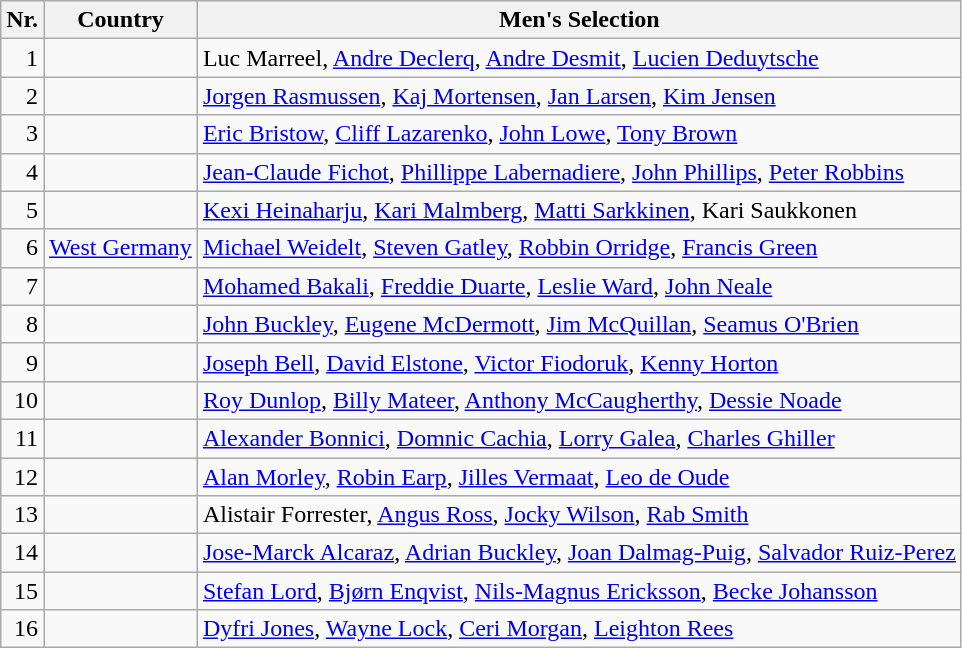<table class="wikitable">
<tr>
<th>Nr.</th>
<th>Country</th>
<th>Men's Selection</th>
</tr>
<tr>
<td align=right>1</td>
<td></td>
<td>Luc Marreel, <a href='#'>Andre Declerq</a>, <a href='#'>Andre Desmit</a>, <a href='#'>Lucien Deduytsche</a></td>
</tr>
<tr>
<td align=right>2</td>
<td></td>
<td><a href='#'>Jorgen Rasmussen</a>, <a href='#'>Kaj Mortensen</a>, <a href='#'>Jan Larsen</a>, <a href='#'>Kim Jensen</a></td>
</tr>
<tr>
<td align=right>3</td>
<td></td>
<td><a href='#'>Eric Bristow</a>, <a href='#'>Cliff Lazarenko</a>, <a href='#'>John Lowe</a>, <a href='#'>Tony Brown</a></td>
</tr>
<tr>
<td align=right>4</td>
<td></td>
<td><a href='#'>Jean-Claude Fichot</a>, <a href='#'>Phillippe Labernadiere</a>, <a href='#'>John Phillips</a>, <a href='#'>Peter Robbins</a></td>
</tr>
<tr>
<td align=right>5</td>
<td></td>
<td><a href='#'>Kexi Heinaharju</a>, <a href='#'>Kari Malmberg</a>, <a href='#'>Matti Sarkkinen</a>, Kari Saukkonen</td>
</tr>
<tr>
<td align=right>6</td>
<td> <a href='#'>West Germany</a></td>
<td><a href='#'>Michael Weidelt</a>, <a href='#'>Steven Gatley</a>, <a href='#'>Robbin Orridge</a>, <a href='#'>Francis Green</a></td>
</tr>
<tr>
<td align=right>7</td>
<td></td>
<td><a href='#'>Mohamed Bakali</a>, <a href='#'>Freddie Duarte</a>, <a href='#'>Leslie Ward</a>, <a href='#'>John Neale</a></td>
</tr>
<tr>
<td align=right>8</td>
<td></td>
<td><a href='#'>John Buckley</a>, <a href='#'>Eugene McDermott</a>, <a href='#'>Jim McQuillan</a>, <a href='#'>Seamus O'Brien</a></td>
</tr>
<tr>
<td align=right>9</td>
<td></td>
<td><a href='#'>Joseph Bell</a>, <a href='#'>David Elstone</a>, <a href='#'>Victor Fiodoruk</a>, <a href='#'>Kenny Horton</a></td>
</tr>
<tr>
<td align=right>10</td>
<td></td>
<td><a href='#'>Roy Dunlop</a>, <a href='#'>Billy Mateer</a>, <a href='#'>Anthony McCaugherthy</a>, <a href='#'>Dessie Noade</a></td>
</tr>
<tr>
<td align=right>11</td>
<td></td>
<td><a href='#'>Alexander Bonnici</a>, <a href='#'>Domnic Cachia</a>, <a href='#'>Lorry Galea</a>, <a href='#'>Charles Ghiller</a></td>
</tr>
<tr>
<td align=right>12</td>
<td></td>
<td><a href='#'>Alan Morley</a>, <a href='#'>Robin Earp</a>, <a href='#'>Jilles Vermaat</a>, <a href='#'>Leo de Oude</a></td>
</tr>
<tr>
<td align=right>13</td>
<td></td>
<td>Alistair Forrester, <a href='#'>Angus Ross</a>, <a href='#'>Jocky Wilson</a>, <a href='#'>Rab Smith</a></td>
</tr>
<tr>
<td align=right>14</td>
<td></td>
<td><a href='#'>Jose-Marck Alcaraz</a>, <a href='#'>Adrian Buckley</a>, <a href='#'>Joan Dalmag-Puig</a>, <a href='#'>Salvador Ruiz-Perez</a></td>
</tr>
<tr>
<td align=right>15</td>
<td></td>
<td><a href='#'>Stefan Lord</a>, <a href='#'>Bjørn Enqvist</a>, <a href='#'>Nils-Magnus Ericksson</a>, <a href='#'>Becke Johansson</a></td>
</tr>
<tr>
<td align=right>16</td>
<td></td>
<td><a href='#'>Dyfri Jones</a>, <a href='#'>Wayne Lock</a>, <a href='#'>Ceri Morgan</a>, <a href='#'>Leighton Rees</a></td>
</tr>
</table>
